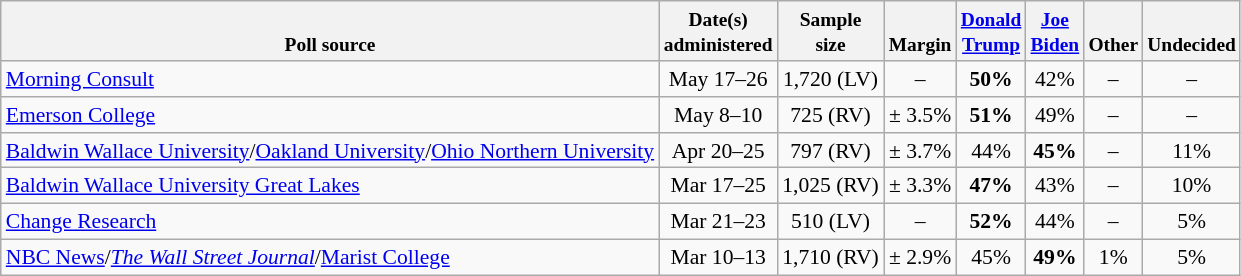<table class="wikitable sortable mw-collapsible mw-collapsed" style="text-align:center;font-size:90%;line-height:17px">
<tr valign=bottom style="font-size:90%;">
<th>Poll source</th>
<th>Date(s)<br>administered</th>
<th>Sample<br>size</th>
<th>Margin<br></th>
<th><a href='#'>Donald<br>Trump</a><br></th>
<th><a href='#'>Joe<br>Biden</a><br></th>
<th>Other</th>
<th>Undecided</th>
</tr>
<tr>
<td style="text-align:left;"><a href='#'>Morning Consult</a></td>
<td>May 17–26</td>
<td>1,720 (LV)</td>
<td>–</td>
<td><strong>50%</strong></td>
<td>42%</td>
<td>–</td>
<td>–</td>
</tr>
<tr>
<td style="text-align:left;"><a href='#'>Emerson College</a></td>
<td>May 8–10</td>
<td>725 (RV)</td>
<td>± 3.5%</td>
<td><strong>51%</strong></td>
<td>49%</td>
<td>–</td>
<td>–</td>
</tr>
<tr>
<td style="text-align:left;"><a href='#'>Baldwin Wallace University</a>/<a href='#'>Oakland University</a>/<a href='#'>Ohio Northern University</a></td>
<td>Apr 20–25</td>
<td>797 (RV)</td>
<td>± 3.7%</td>
<td>44%</td>
<td><strong>45%</strong></td>
<td>–</td>
<td>11%</td>
</tr>
<tr>
<td style="text-align:left;"><a href='#'>Baldwin Wallace University Great Lakes</a></td>
<td>Mar 17–25</td>
<td>1,025 (RV)</td>
<td>± 3.3%</td>
<td><strong>47%</strong></td>
<td>43%</td>
<td>–</td>
<td>10%</td>
</tr>
<tr>
<td style="text-align:left;"><a href='#'>Change Research</a></td>
<td>Mar 21–23</td>
<td>510 (LV)</td>
<td>–</td>
<td><strong>52%</strong></td>
<td>44%</td>
<td>–</td>
<td colspan="2">5%</td>
</tr>
<tr>
<td style="text-align:left;"><a href='#'>NBC News</a>/<em><a href='#'>The Wall Street Journal</a></em>/<a href='#'>Marist College</a></td>
<td>Mar 10–13</td>
<td>1,710 (RV)</td>
<td>± 2.9%</td>
<td>45%</td>
<td><strong>49%</strong></td>
<td>1%</td>
<td>5%</td>
</tr>
</table>
